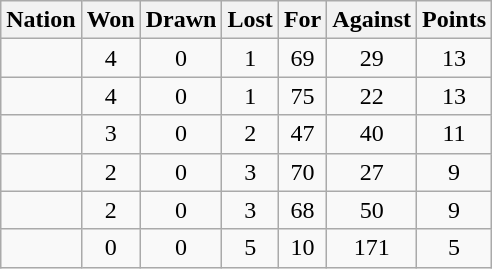<table class="wikitable" style="text-align: center;">
<tr>
<th>Nation</th>
<th>Won</th>
<th>Drawn</th>
<th>Lost</th>
<th>For</th>
<th>Against</th>
<th>Points</th>
</tr>
<tr>
<td align=left></td>
<td>4</td>
<td>0</td>
<td>1</td>
<td>69</td>
<td>29</td>
<td>13</td>
</tr>
<tr>
<td align=left></td>
<td>4</td>
<td>0</td>
<td>1</td>
<td>75</td>
<td>22</td>
<td>13</td>
</tr>
<tr>
<td align=left></td>
<td>3</td>
<td>0</td>
<td>2</td>
<td>47</td>
<td>40</td>
<td>11</td>
</tr>
<tr>
<td align=left></td>
<td>2</td>
<td>0</td>
<td>3</td>
<td>70</td>
<td>27</td>
<td>9</td>
</tr>
<tr>
<td align=left></td>
<td>2</td>
<td>0</td>
<td>3</td>
<td>68</td>
<td>50</td>
<td>9</td>
</tr>
<tr>
<td align=left></td>
<td>0</td>
<td>0</td>
<td>5</td>
<td>10</td>
<td>171</td>
<td>5</td>
</tr>
</table>
